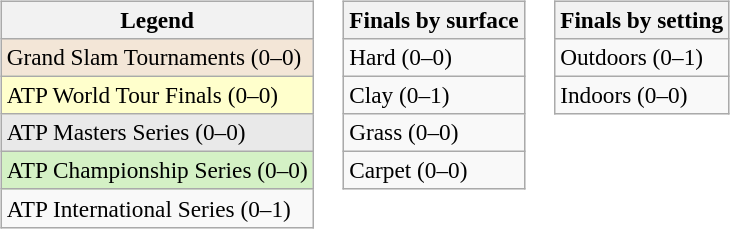<table>
<tr valign=top>
<td><br><table class=wikitable style=font-size:97%>
<tr>
<th>Legend</th>
</tr>
<tr style="background:#f3e6d7;">
<td>Grand Slam Tournaments (0–0)</td>
</tr>
<tr style="background:#ffc;">
<td>ATP World Tour Finals (0–0)</td>
</tr>
<tr style="background:#e9e9e9;">
<td>ATP Masters Series (0–0)</td>
</tr>
<tr style="background:#d4f1c5;">
<td>ATP Championship Series (0–0)</td>
</tr>
<tr>
<td>ATP International Series (0–1)</td>
</tr>
</table>
</td>
<td><br><table class=wikitable style=font-size:97%>
<tr>
<th>Finals by surface</th>
</tr>
<tr>
<td>Hard (0–0)</td>
</tr>
<tr>
<td>Clay (0–1)</td>
</tr>
<tr>
<td>Grass (0–0)</td>
</tr>
<tr>
<td>Carpet (0–0)</td>
</tr>
</table>
</td>
<td><br><table class=wikitable style=font-size:97%>
<tr>
<th>Finals by setting</th>
</tr>
<tr>
<td>Outdoors (0–1)</td>
</tr>
<tr>
<td>Indoors (0–0)</td>
</tr>
</table>
</td>
</tr>
</table>
